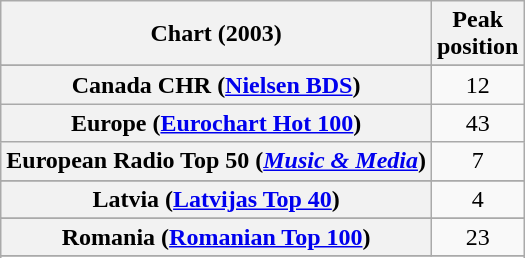<table class="wikitable sortable plainrowheaders">
<tr>
<th>Chart (2003)</th>
<th>Peak<br>position</th>
</tr>
<tr>
</tr>
<tr>
</tr>
<tr>
</tr>
<tr>
<th scope="row">Canada CHR (<a href='#'>Nielsen BDS</a>)</th>
<td align="center">12</td>
</tr>
<tr>
<th scope="row">Europe (<a href='#'>Eurochart Hot 100</a>)</th>
<td align="center">43</td>
</tr>
<tr>
<th scope="row">European Radio Top 50 (<em><a href='#'>Music & Media</a></em>)</th>
<td align="center">7</td>
</tr>
<tr>
</tr>
<tr>
</tr>
<tr>
</tr>
<tr>
<th scope="row">Latvia (<a href='#'>Latvijas Top 40</a>)</th>
<td align="center">4</td>
</tr>
<tr>
</tr>
<tr>
</tr>
<tr>
</tr>
<tr>
<th scope="row">Romania (<a href='#'>Romanian Top 100</a>)</th>
<td align="center">23</td>
</tr>
<tr>
</tr>
<tr>
</tr>
<tr>
</tr>
<tr>
</tr>
<tr>
</tr>
<tr>
</tr>
<tr>
</tr>
<tr>
</tr>
<tr>
</tr>
</table>
